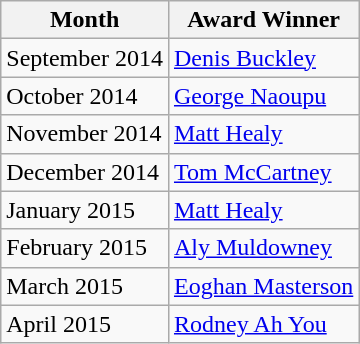<table class="wikitable">
<tr>
<th>Month</th>
<th>Award Winner</th>
</tr>
<tr>
<td>September 2014</td>
<td><a href='#'>Denis Buckley</a></td>
</tr>
<tr>
<td>October 2014</td>
<td><a href='#'>George Naoupu</a></td>
</tr>
<tr>
<td>November 2014</td>
<td><a href='#'>Matt Healy</a></td>
</tr>
<tr>
<td>December 2014</td>
<td><a href='#'>Tom McCartney</a></td>
</tr>
<tr>
<td>January 2015</td>
<td><a href='#'>Matt Healy</a></td>
</tr>
<tr>
<td>February 2015</td>
<td><a href='#'>Aly Muldowney</a></td>
</tr>
<tr>
<td>March 2015</td>
<td><a href='#'>Eoghan Masterson</a></td>
</tr>
<tr>
<td>April 2015</td>
<td><a href='#'>Rodney Ah You</a></td>
</tr>
</table>
